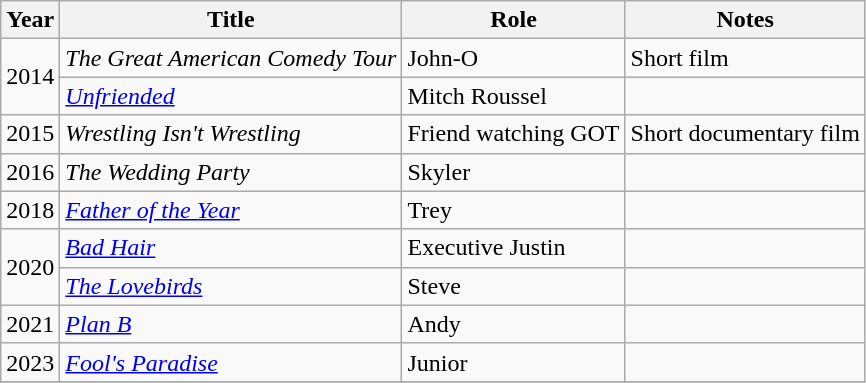<table class="wikitable sortable">
<tr>
<th>Year</th>
<th>Title</th>
<th>Role</th>
<th class="unsortable">Notes</th>
</tr>
<tr>
<td rowspan="2">2014</td>
<td><em>The Great American Comedy Tour</em></td>
<td>John-O</td>
<td>Short film</td>
</tr>
<tr>
<td><em><a href='#'>Unfriended</a></em></td>
<td>Mitch Roussel</td>
<td></td>
</tr>
<tr>
<td>2015</td>
<td><em>Wrestling Isn't Wrestling</em></td>
<td>Friend watching GOT</td>
<td>Short documentary film</td>
</tr>
<tr>
<td>2016</td>
<td><em>The Wedding Party</em></td>
<td>Skyler</td>
<td></td>
</tr>
<tr>
<td>2018</td>
<td><em><a href='#'>Father of the Year</a></em></td>
<td>Trey</td>
<td></td>
</tr>
<tr>
<td rowspan="2">2020</td>
<td><em><a href='#'>Bad Hair</a></em></td>
<td>Executive Justin</td>
<td></td>
</tr>
<tr>
<td><em><a href='#'>The Lovebirds</a></em></td>
<td>Steve</td>
<td></td>
</tr>
<tr>
<td>2021</td>
<td><em><a href='#'>Plan B</a></em></td>
<td>Andy</td>
<td></td>
</tr>
<tr>
<td>2023</td>
<td><em><a href='#'>Fool's Paradise</a></em></td>
<td>Junior</td>
<td></td>
</tr>
<tr>
</tr>
</table>
